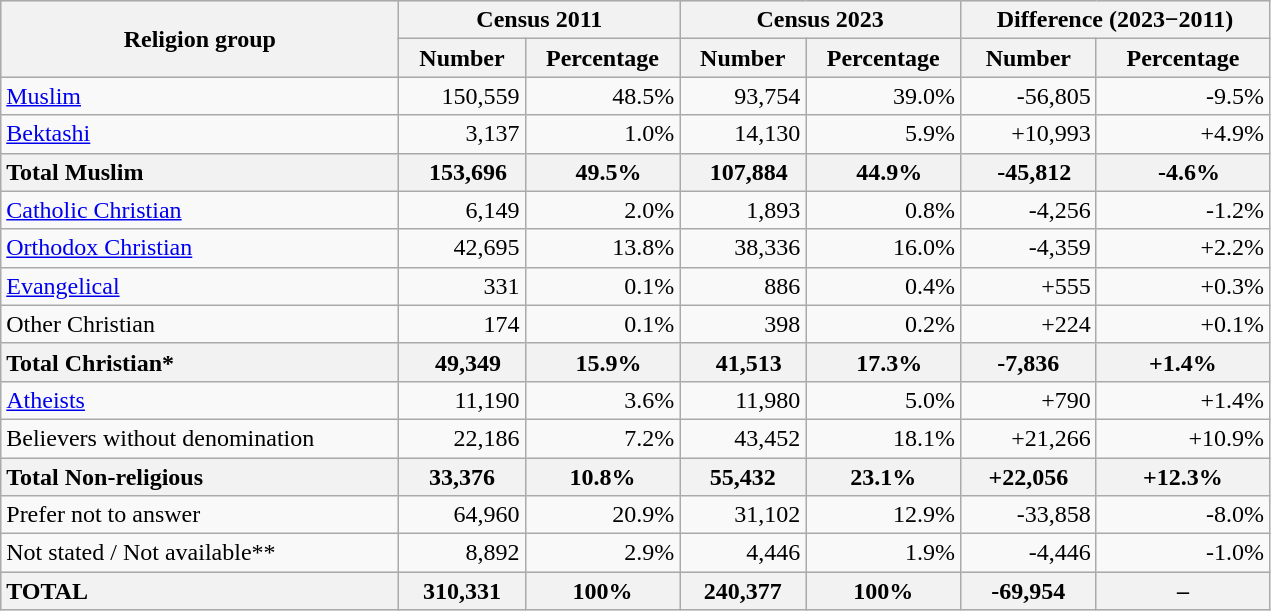<table class="wikitable" style="text-align:right;width: 67%">
<tr style="background:#e0e0e0;">
<th rowspan="2">Religion group</th>
<th colspan="2">Census 2011</th>
<th colspan="2">Census 2023</th>
<th colspan="2">Difference (2023−2011)</th>
</tr>
<tr style="background:#e0e0e0;">
<th>Number</th>
<th>Percentage</th>
<th>Number</th>
<th>Percentage</th>
<th>Number</th>
<th>Percentage</th>
</tr>
<tr>
<td style="text-align:left;"><a href='#'>Muslim</a></td>
<td>150,559</td>
<td>48.5%</td>
<td>93,754</td>
<td>39.0%</td>
<td>-56,805</td>
<td>-9.5%</td>
</tr>
<tr>
<td style="text-align:left;"><a href='#'>Bektashi</a></td>
<td>3,137</td>
<td>1.0%</td>
<td>14,130</td>
<td>5.9%</td>
<td>+10,993</td>
<td>+4.9%</td>
</tr>
<tr>
<th style="text-align:left;">Total Muslim</th>
<th>  153,696</th>
<th>  49.5%</th>
<th>  107,884</th>
<th>  44.9%</th>
<th>  -45,812</th>
<th>  -4.6%</th>
</tr>
<tr>
<td style="text-align:left;"><a href='#'>Catholic Christian</a></td>
<td>6,149</td>
<td>2.0%</td>
<td>1,893</td>
<td>0.8%</td>
<td>-4,256</td>
<td>-1.2%</td>
</tr>
<tr>
<td style="text-align:left;"><a href='#'>Orthodox Christian</a></td>
<td>42,695</td>
<td>13.8%</td>
<td>38,336</td>
<td>16.0%</td>
<td>-4,359</td>
<td>+2.2%</td>
</tr>
<tr>
<td style="text-align:left;"><a href='#'>Evangelical</a></td>
<td>331</td>
<td>0.1%</td>
<td>886</td>
<td>0.4%</td>
<td>+555</td>
<td>+0.3%</td>
</tr>
<tr>
<td style="text-align:left;">Other Christian</td>
<td>174</td>
<td>0.1%</td>
<td>398</td>
<td>0.2%</td>
<td>+224</td>
<td>+0.1%</td>
</tr>
<tr>
<th style="text-align:left;">Total Christian*</th>
<th>  49,349</th>
<th>  15.9%</th>
<th>  41,513</th>
<th>  17.3%</th>
<th>-7,836</th>
<th>+1.4%</th>
</tr>
<tr>
<td style="text-align:left;"><a href='#'>Atheists</a></td>
<td>11,190</td>
<td>3.6%</td>
<td>11,980</td>
<td>5.0%</td>
<td>+790</td>
<td>+1.4%</td>
</tr>
<tr>
<td style="text-align:left;">Believers without denomination</td>
<td>22,186</td>
<td>7.2%</td>
<td>43,452</td>
<td>18.1%</td>
<td>+21,266</td>
<td>+10.9%</td>
</tr>
<tr>
<th style="text-align:left;">Total Non-religious</th>
<th>33,376</th>
<th>10.8%</th>
<th>55,432</th>
<th>23.1%</th>
<th>+22,056</th>
<th>+12.3%</th>
</tr>
<tr>
<td style="text-align:left;">Prefer not to answer</td>
<td>64,960</td>
<td>20.9%</td>
<td>31,102</td>
<td>12.9%</td>
<td>-33,858</td>
<td>-8.0%</td>
</tr>
<tr>
<td style="text-align:left;">Not stated / Not available**</td>
<td>8,892</td>
<td>2.9%</td>
<td>4,446</td>
<td>1.9%</td>
<td>-4,446</td>
<td>-1.0%</td>
</tr>
<tr style="background:#e0e0e0;">
<th style="text-align:left;"><strong>TOTAL</strong></th>
<th><strong>310,331</strong></th>
<th><strong>100%</strong></th>
<th><strong>240,377</strong></th>
<th><strong>100%</strong></th>
<th><strong>-69,954</strong></th>
<th><strong>–</strong></th>
</tr>
</table>
